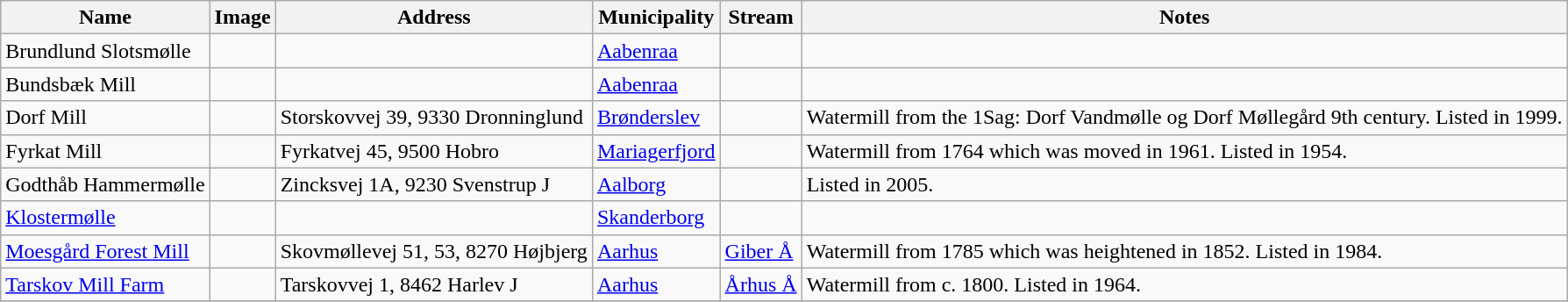<table class="wikitable sortable">
<tr>
<th>Name</th>
<th>Image</th>
<th>Address</th>
<th>Municipality</th>
<th>Stream</th>
<th>Notes</th>
</tr>
<tr>
<td>Brundlund Slotsmølle</td>
<td></td>
<td></td>
<td><a href='#'>Aabenraa</a></td>
<td></td>
<td></td>
</tr>
<tr>
<td>Bundsbæk  Mill</td>
<td></td>
<td></td>
<td><a href='#'>Aabenraa</a></td>
<td></td>
<td></td>
</tr>
<tr>
<td>Dorf Mill</td>
<td></td>
<td>Storskovvej 39, 9330 Dronninglund</td>
<td><a href='#'>Brønderslev</a></td>
<td></td>
<td>Watermill from the 1Sag: Dorf Vandmølle og Dorf Møllegård 9th century. Listed in 1999.</td>
</tr>
<tr>
<td>Fyrkat Mill</td>
<td></td>
<td>Fyrkatvej 45, 9500 Hobro</td>
<td><a href='#'>Mariagerfjord</a></td>
<td></td>
<td>Watermill from 1764 which was moved in 1961. Listed in 1954.</td>
</tr>
<tr>
<td>Godthåb Hammermølle</td>
<td></td>
<td>Zincksvej 1A, 9230 Svenstrup J</td>
<td><a href='#'>Aalborg</a></td>
<td></td>
<td>Listed in 2005.</td>
</tr>
<tr>
<td><a href='#'>Klostermølle</a></td>
<td></td>
<td></td>
<td><a href='#'>Skanderborg</a></td>
<td></td>
<td></td>
</tr>
<tr>
<td><a href='#'>Moesgård Forest Mill</a></td>
<td></td>
<td>Skovmøllevej 51, 53, 8270 Højbjerg</td>
<td><a href='#'>Aarhus</a></td>
<td><a href='#'>Giber Å</a></td>
<td>Watermill from 1785 which was heightened in 1852. Listed in 1984.</td>
</tr>
<tr>
<td><a href='#'>Tarskov Mill Farm</a></td>
<td></td>
<td>Tarskovvej 1, 8462 Harlev J</td>
<td><a href='#'>Aarhus</a></td>
<td><a href='#'>Århus Å</a></td>
<td>Watermill from c. 1800. Listed in 1964.</td>
</tr>
<tr>
</tr>
</table>
